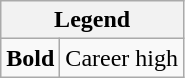<table class="wikitable mw-collapsible mw-collapsed">
<tr>
<th colspan="2">Legend</th>
</tr>
<tr>
<td><strong>Bold</strong></td>
<td>Career high</td>
</tr>
</table>
